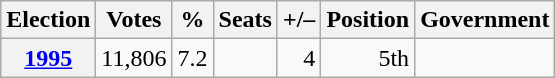<table class=wikitable style="text-align: right;">
<tr>
<th>Election</th>
<th>Votes</th>
<th>%</th>
<th>Seats</th>
<th>+/–</th>
<th>Position</th>
<th>Government</th>
</tr>
<tr>
<th><a href='#'>1995</a></th>
<td>11,806</td>
<td>7.2</td>
<td></td>
<td> 4</td>
<td> 5th</td>
<td></td>
</tr>
</table>
